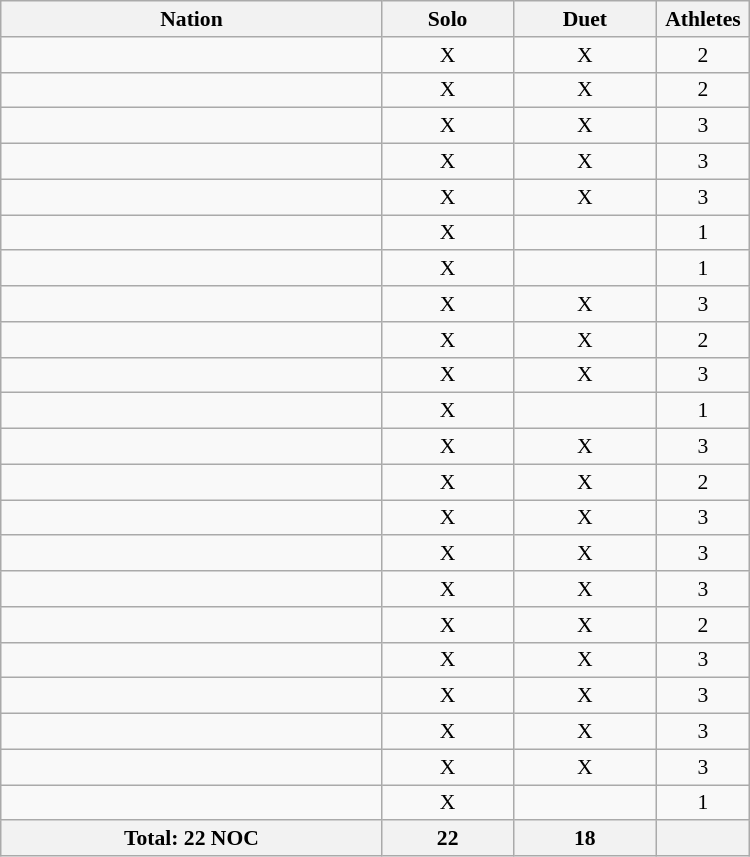<table class="wikitable" width=500 style="text-align:center; font-size:90%">
<tr>
<th>Nation</th>
<th>Solo</th>
<th>Duet</th>
<th width=55>Athletes</th>
</tr>
<tr>
<td style="text-align:left;"></td>
<td>X</td>
<td>X</td>
<td>2</td>
</tr>
<tr>
<td style="text-align:left;"></td>
<td>X</td>
<td>X</td>
<td>2</td>
</tr>
<tr>
<td style="text-align:left;"></td>
<td>X</td>
<td>X</td>
<td>3</td>
</tr>
<tr>
<td style="text-align:left;"></td>
<td>X</td>
<td>X</td>
<td>3</td>
</tr>
<tr>
<td style="text-align:left;"></td>
<td>X</td>
<td>X</td>
<td>3</td>
</tr>
<tr>
<td style="text-align:left;"></td>
<td>X</td>
<td></td>
<td>1</td>
</tr>
<tr>
<td style="text-align:left;"></td>
<td>X</td>
<td></td>
<td>1</td>
</tr>
<tr>
<td style="text-align:left;"></td>
<td>X</td>
<td>X</td>
<td>3</td>
</tr>
<tr>
<td style="text-align:left;"></td>
<td>X</td>
<td>X</td>
<td>2</td>
</tr>
<tr>
<td style="text-align:left;"></td>
<td>X</td>
<td>X</td>
<td>3</td>
</tr>
<tr>
<td style="text-align:left;"></td>
<td>X</td>
<td></td>
<td>1</td>
</tr>
<tr>
<td style="text-align:left;"></td>
<td>X</td>
<td>X</td>
<td>3</td>
</tr>
<tr>
<td style="text-align:left;"></td>
<td>X</td>
<td>X</td>
<td>2</td>
</tr>
<tr>
<td style="text-align:left;"></td>
<td>X</td>
<td>X</td>
<td>3</td>
</tr>
<tr>
<td style="text-align:left;"></td>
<td>X</td>
<td>X</td>
<td>3</td>
</tr>
<tr>
<td style="text-align:left;"></td>
<td>X</td>
<td>X</td>
<td>3</td>
</tr>
<tr>
<td style="text-align:left;"></td>
<td>X</td>
<td>X</td>
<td>2</td>
</tr>
<tr>
<td style="text-align:left;"></td>
<td>X</td>
<td>X</td>
<td>3</td>
</tr>
<tr>
<td style="text-align:left;"></td>
<td>X</td>
<td>X</td>
<td>3</td>
</tr>
<tr>
<td style="text-align:left;"></td>
<td>X</td>
<td>X</td>
<td>3</td>
</tr>
<tr>
<td style="text-align:left;"></td>
<td>X</td>
<td>X</td>
<td>3</td>
</tr>
<tr>
<td style="text-align:left;"></td>
<td>X</td>
<td></td>
<td>1</td>
</tr>
<tr>
<th>Total: 22 NOC</th>
<th>22</th>
<th>18</th>
<th></th>
</tr>
</table>
